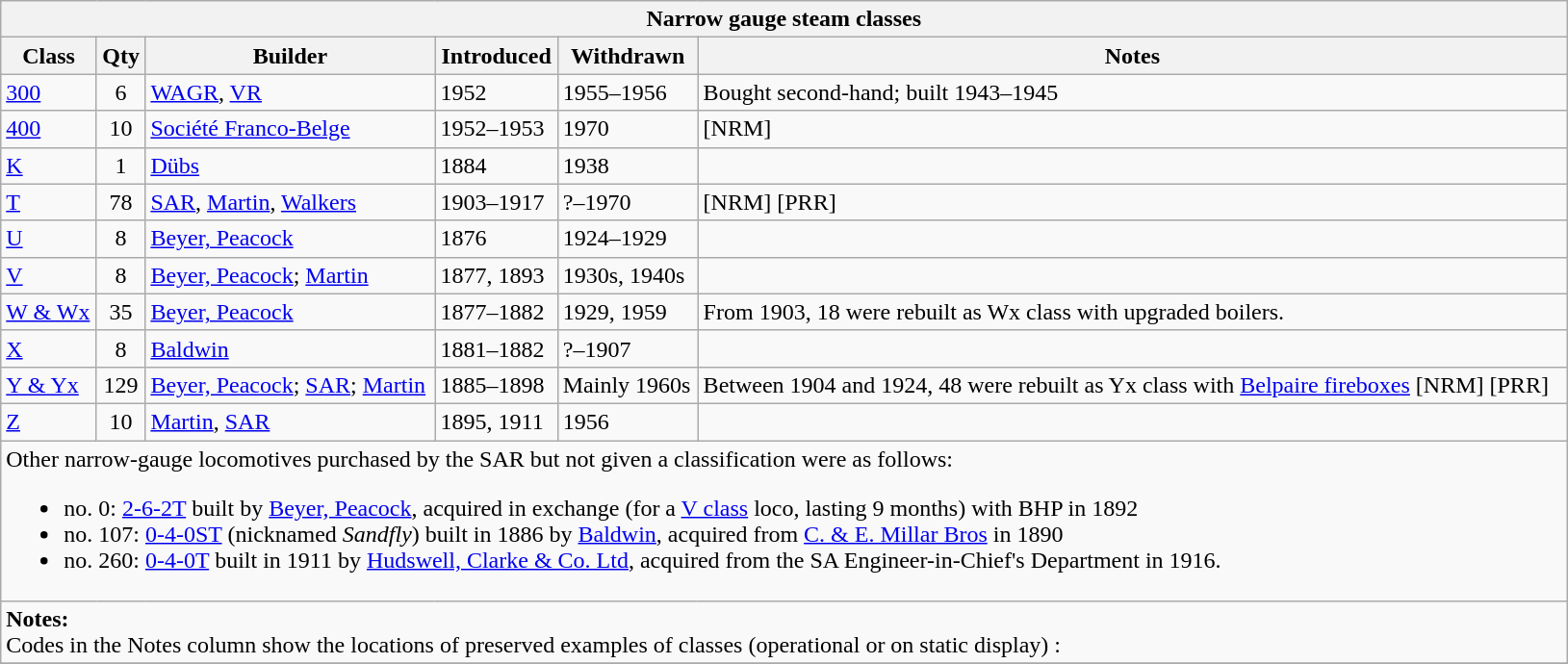<table cellpadding="2">
<tr>
<td><br><table class="wikitable sortable mw-collapsible mw-collapsed" style= "width:100%">
<tr>
<th colspan="6">Narrow gauge steam classes</th>
</tr>
<tr>
<th>Class</th>
<th>Qty</th>
<th>Builder</th>
<th>Introduced</th>
<th>Withdrawn</th>
<th>Notes</th>
</tr>
<tr>
<td><a href='#'>300</a></td>
<td align=center>6</td>
<td><a href='#'>WAGR</a>, <a href='#'>VR</a></td>
<td>1952</td>
<td>1955–1956</td>
<td>Bought second-hand; built 1943–1945</td>
</tr>
<tr>
<td><a href='#'>400</a></td>
<td align=center>10</td>
<td><a href='#'>Société Franco-Belge</a></td>
<td>1952–1953</td>
<td>1970</td>
<td>[NRM]</td>
</tr>
<tr>
<td><a href='#'>K</a></td>
<td align=center>1</td>
<td><a href='#'>Dübs</a></td>
<td>1884</td>
<td>1938</td>
<td></td>
</tr>
<tr>
<td><a href='#'>T</a></td>
<td align=center>78</td>
<td><a href='#'>SAR</a>, <a href='#'>Martin</a>, <a href='#'>Walkers</a></td>
<td>1903–1917</td>
<td>?–1970</td>
<td>[NRM] [PRR]</td>
</tr>
<tr>
<td><a href='#'>U</a></td>
<td align=center>8</td>
<td><a href='#'>Beyer, Peacock</a></td>
<td>1876</td>
<td>1924–1929</td>
<td></td>
</tr>
<tr>
<td><a href='#'>V</a></td>
<td align=center>8</td>
<td><a href='#'>Beyer, Peacock</a>; <a href='#'>Martin</a></td>
<td>1877, 1893</td>
<td>1930s, 1940s</td>
<td></td>
</tr>
<tr>
<td><a href='#'>W & Wx</a></td>
<td align=center>35</td>
<td><a href='#'>Beyer, Peacock</a></td>
<td>1877–1882</td>
<td>1929, 1959</td>
<td>From 1903, 18 were rebuilt as Wx class with upgraded boilers.</td>
</tr>
<tr>
<td><a href='#'>X</a></td>
<td align=center>8</td>
<td><a href='#'>Baldwin</a></td>
<td>1881–1882</td>
<td>?–1907</td>
<td></td>
</tr>
<tr>
<td><a href='#'>Y & Yx</a></td>
<td align=center>129</td>
<td><a href='#'>Beyer, Peacock</a>; <a href='#'>SAR</a>; <a href='#'>Martin</a></td>
<td>1885–1898</td>
<td>Mainly 1960s</td>
<td>Between 1904 and 1924, 48 were rebuilt as Yx class with <a href='#'>Belpaire fireboxes</a> [NRM] [PRR]</td>
</tr>
<tr>
<td><a href='#'>Z</a></td>
<td align=center>10</td>
<td><a href='#'>Martin</a>, <a href='#'>SAR</a></td>
<td>1895, 1911</td>
<td>1956</td>
<td></td>
</tr>
<tr>
<td colspan="6">Other narrow-gauge locomotives purchased by the SAR but not given a classification were as follows:<br><ul><li>no. 0: <a href='#'>2-6-2T</a> built by <a href='#'>Beyer, Peacock</a>, acquired in exchange (for a <a href='#'>V class</a> loco, lasting 9 months) with BHP in 1892</li><li>no. 107: <a href='#'>0-4-0ST</a> (nicknamed <em>Sandfly</em>) built in 1886 by <a href='#'>Baldwin</a>, acquired from <a href='#'>C. & E. Millar Bros</a> in 1890</li><li>no. 260: <a href='#'>0-4-0T</a> built in 1911 by <a href='#'>Hudswell, Clarke & Co. Ltd</a>, acquired from the SA Engineer-in-Chief's Department in 1916.</li></ul></td>
</tr>
<tr>
<td colspan="6"><strong>Notes:</strong><br>Codes in the Notes column show the locations of preserved examples of classes (operational or on static display) :<br></td>
</tr>
<tr>
</tr>
</table>
</td>
</tr>
</table>
